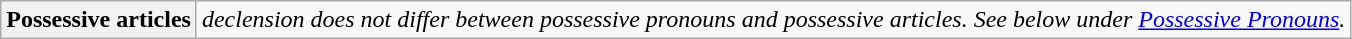<table class="wikitable">
<tr>
<th><strong>Possessive articles</strong></th>
<td><em>declension does not differ between possessive pronouns and possessive articles. See below under <a href='#'>Possessive Pronouns</a>.</em></td>
</tr>
</table>
